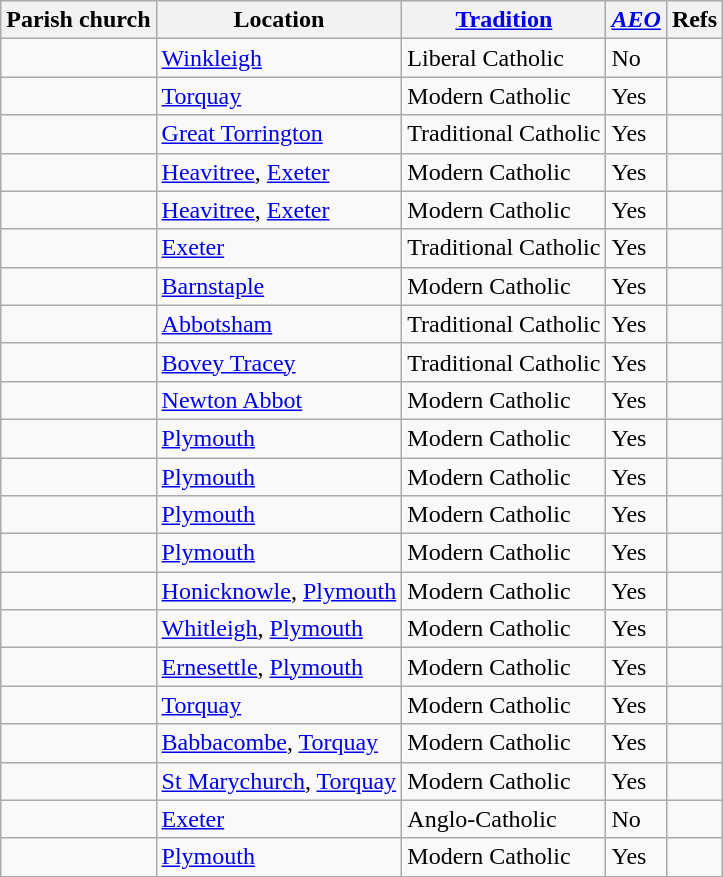<table class="wikitable sortable">
<tr>
<th>Parish church</th>
<th>Location</th>
<th><a href='#'>Tradition</a></th>
<th><em><a href='#'>AEO</a></em></th>
<th class=unsortable>Refs</th>
</tr>
<tr>
<td></td>
<td><a href='#'>Winkleigh</a></td>
<td>Liberal Catholic</td>
<td>No</td>
<td></td>
</tr>
<tr>
<td></td>
<td><a href='#'>Torquay</a></td>
<td>Modern Catholic</td>
<td>Yes</td>
<td></td>
</tr>
<tr>
<td></td>
<td><a href='#'>Great Torrington</a></td>
<td>Traditional Catholic</td>
<td>Yes</td>
<td></td>
</tr>
<tr>
<td></td>
<td><a href='#'>Heavitree</a>, <a href='#'>Exeter</a></td>
<td>Modern Catholic</td>
<td>Yes</td>
<td></td>
</tr>
<tr>
<td></td>
<td><a href='#'>Heavitree</a>, <a href='#'>Exeter</a></td>
<td>Modern Catholic</td>
<td>Yes</td>
<td></td>
</tr>
<tr>
<td></td>
<td><a href='#'>Exeter</a></td>
<td>Traditional Catholic</td>
<td>Yes</td>
<td></td>
</tr>
<tr>
<td></td>
<td><a href='#'>Barnstaple</a></td>
<td>Modern Catholic</td>
<td>Yes</td>
<td></td>
</tr>
<tr>
<td></td>
<td><a href='#'>Abbotsham</a></td>
<td>Traditional Catholic</td>
<td>Yes</td>
<td></td>
</tr>
<tr>
<td></td>
<td><a href='#'>Bovey Tracey</a></td>
<td>Traditional Catholic</td>
<td>Yes</td>
<td></td>
</tr>
<tr>
<td></td>
<td><a href='#'>Newton Abbot</a></td>
<td>Modern Catholic</td>
<td>Yes</td>
<td></td>
</tr>
<tr>
<td></td>
<td><a href='#'>Plymouth</a></td>
<td>Modern Catholic</td>
<td>Yes</td>
<td></td>
</tr>
<tr>
<td></td>
<td><a href='#'>Plymouth</a></td>
<td>Modern Catholic</td>
<td>Yes</td>
<td></td>
</tr>
<tr>
<td></td>
<td><a href='#'>Plymouth</a></td>
<td>Modern Catholic</td>
<td>Yes</td>
<td></td>
</tr>
<tr>
<td></td>
<td><a href='#'>Plymouth</a></td>
<td>Modern Catholic</td>
<td>Yes</td>
<td></td>
</tr>
<tr>
<td></td>
<td><a href='#'>Honicknowle</a>, <a href='#'>Plymouth</a></td>
<td>Modern Catholic</td>
<td>Yes</td>
<td></td>
</tr>
<tr>
<td></td>
<td><a href='#'>Whitleigh</a>, <a href='#'>Plymouth</a></td>
<td>Modern Catholic</td>
<td>Yes</td>
<td></td>
</tr>
<tr>
<td></td>
<td><a href='#'>Ernesettle</a>, <a href='#'>Plymouth</a></td>
<td>Modern Catholic</td>
<td>Yes</td>
<td></td>
</tr>
<tr>
<td></td>
<td><a href='#'>Torquay</a></td>
<td>Modern Catholic</td>
<td>Yes</td>
<td></td>
</tr>
<tr>
<td></td>
<td><a href='#'>Babbacombe</a>, <a href='#'>Torquay</a></td>
<td>Modern Catholic</td>
<td>Yes</td>
<td></td>
</tr>
<tr>
<td></td>
<td><a href='#'>St Marychurch</a>, <a href='#'>Torquay</a></td>
<td>Modern Catholic</td>
<td>Yes</td>
<td></td>
</tr>
<tr>
<td></td>
<td><a href='#'>Exeter</a></td>
<td>Anglo-Catholic</td>
<td>No</td>
<td></td>
</tr>
<tr>
<td></td>
<td><a href='#'>Plymouth</a></td>
<td>Modern Catholic</td>
<td>Yes</td>
<td></td>
</tr>
</table>
